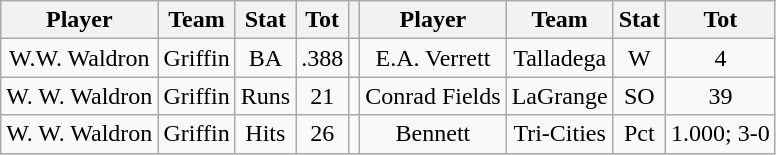<table class="wikitable" style="text-align:center">
<tr>
<th>Player</th>
<th>Team</th>
<th>Stat</th>
<th>Tot</th>
<th></th>
<th>Player</th>
<th>Team</th>
<th>Stat</th>
<th>Tot</th>
</tr>
<tr>
<td>W.W. Waldron</td>
<td>Griffin</td>
<td>BA</td>
<td>.388</td>
<td></td>
<td>E.A. Verrett</td>
<td>Talladega</td>
<td>W</td>
<td>4</td>
</tr>
<tr>
<td>W. W. Waldron</td>
<td>Griffin</td>
<td>Runs</td>
<td>21</td>
<td></td>
<td>Conrad Fields</td>
<td>LaGrange</td>
<td>SO</td>
<td>39</td>
</tr>
<tr>
<td>W. W. Waldron</td>
<td>Griffin</td>
<td>Hits</td>
<td>26</td>
<td></td>
<td>Bennett</td>
<td>Tri-Cities</td>
<td>Pct</td>
<td>1.000; 3-0</td>
</tr>
</table>
